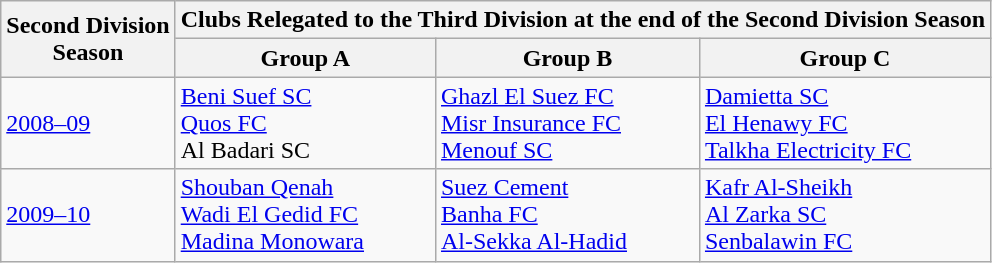<table class="wikitable" style="text–align:left;">
<tr>
<th rowspan="2">Second Division <br> Season</th>
<th colspan="3" style="text–align: center;">Clubs Relegated to the Third Division at the end of the Second Division Season</th>
</tr>
<tr>
<th>Group A</th>
<th>Group B</th>
<th>Group C</th>
</tr>
<tr>
<td><a href='#'>2008–09</a></td>
<td><a href='#'>Beni Suef SC</a> <br> <a href='#'>Quos FC</a> <br> Al Badari SC</td>
<td><a href='#'>Ghazl El Suez FC</a> <br> <a href='#'>Misr Insurance FC</a> <br> <a href='#'>Menouf SC</a></td>
<td><a href='#'>Damietta SC</a> <br> <a href='#'>El Henawy FC</a> <br> <a href='#'>Talkha Electricity FC</a></td>
</tr>
<tr>
<td><a href='#'>2009–10</a></td>
<td><a href='#'>Shouban Qenah</a> <br> <a href='#'>Wadi El Gedid FC</a> <br> <a href='#'>Madina Monowara</a></td>
<td><a href='#'>Suez Cement</a> <br> <a href='#'>Banha FC</a> <br> <a href='#'>Al-Sekka Al-Hadid</a></td>
<td><a href='#'>Kafr Al-Sheikh</a> <br> <a href='#'>Al Zarka SC</a> <br> <a href='#'>Senbalawin FC</a></td>
</tr>
</table>
